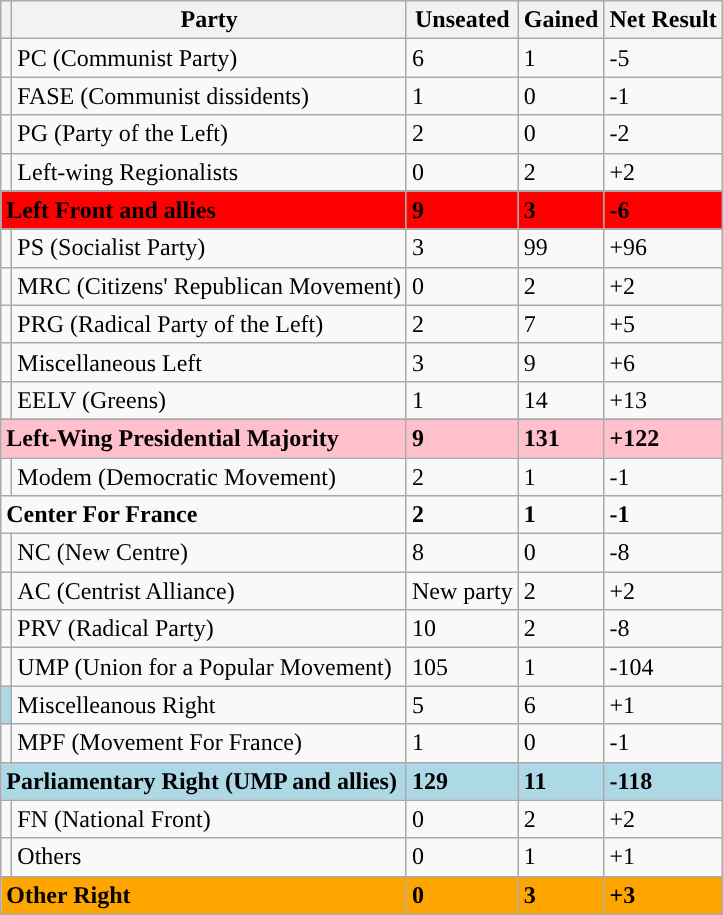<table class="wikitable">
<tr>
<th></th>
<th>Party</th>
<th>Unseated</th>
<th>Gained</th>
<th>Net Result</th>
</tr>
<tr>
<td></td>
<td>PC (Communist Party)</td>
<td>6</td>
<td>1</td>
<td>-5</td>
</tr>
<tr>
<td></td>
<td>FASE (Communist dissidents)</td>
<td>1</td>
<td>0</td>
<td>-1</td>
</tr>
<tr>
<td></td>
<td>PG (Party of the Left)</td>
<td>2</td>
<td>0</td>
<td>-2</td>
</tr>
<tr>
<td></td>
<td>Left-wing Regionalists</td>
<td>0</td>
<td>2</td>
<td>+2</td>
</tr>
<tr>
</tr>
<tr bgcolor="red">
<td align="left" colspan="2"><strong>Left Front and allies</strong></td>
<td><strong>9</strong></td>
<td><strong>3</strong></td>
<td><strong>-6</strong></td>
</tr>
<tr>
<td></td>
<td>PS (Socialist Party)</td>
<td>3</td>
<td>99</td>
<td>+96</td>
</tr>
<tr>
<td></td>
<td>MRC (Citizens' Republican Movement)</td>
<td>0</td>
<td>2</td>
<td>+2</td>
</tr>
<tr>
<td></td>
<td>PRG (Radical Party of the Left)</td>
<td>2</td>
<td>7</td>
<td>+5</td>
</tr>
<tr>
<td></td>
<td>Miscellaneous Left</td>
<td>3</td>
<td>9</td>
<td>+6</td>
</tr>
<tr>
<td></td>
<td>EELV (Greens)</td>
<td>1</td>
<td>14</td>
<td>+13</td>
</tr>
<tr>
</tr>
<tr bgcolor="pink">
<td align="left" colspan="2"><strong>Left-Wing Presidential Majority</strong></td>
<td><strong>9</strong></td>
<td><strong>131</strong></td>
<td><strong>+122</strong></td>
</tr>
<tr>
<td></td>
<td>Modem (Democratic Movement)</td>
<td>2</td>
<td>1</td>
<td>-1</td>
</tr>
<tr>
<td align="left" colspan="2"><strong>Center For France</strong></td>
<td><strong>2</strong></td>
<td><strong>1</strong></td>
<td><strong>-1</strong></td>
</tr>
<tr>
<td></td>
<td>NC (New Centre)</td>
<td>8</td>
<td>0</td>
<td>-8</td>
</tr>
<tr>
<td></td>
<td>AC (Centrist Alliance)</td>
<td>New party</td>
<td>2</td>
<td>+2</td>
</tr>
<tr>
<td></td>
<td>PRV (Radical Party)</td>
<td>10</td>
<td>2</td>
<td>-8</td>
</tr>
<tr>
<td></td>
<td>UMP (Union for a Popular Movement)</td>
<td>105</td>
<td>1</td>
<td>-104</td>
</tr>
<tr>
<td bgcolor="lightblue"></td>
<td>Miscelleanous Right</td>
<td>5</td>
<td>6</td>
<td>+1</td>
</tr>
<tr>
<td></td>
<td>MPF (Movement For France)</td>
<td>1</td>
<td>0</td>
<td>-1</td>
</tr>
<tr bgcolor="lightblue">
<td align="left" colspan="2"><strong>Parliamentary Right (UMP and allies)</strong></td>
<td><strong>129</strong></td>
<td><strong>11</strong></td>
<td><strong>-118</strong></td>
</tr>
<tr>
<td></td>
<td>FN (National Front)</td>
<td>0</td>
<td>2</td>
<td>+2</td>
</tr>
<tr>
<td></td>
<td>Others</td>
<td>0</td>
<td>1</td>
<td>+1</td>
</tr>
<tr bgcolor="orange">
<td align="left" colspan="2"><strong>Other Right</strong></td>
<td><strong>0</strong></td>
<td><strong>3</strong></td>
<td><strong>+3</strong></td>
</tr>
</table>
